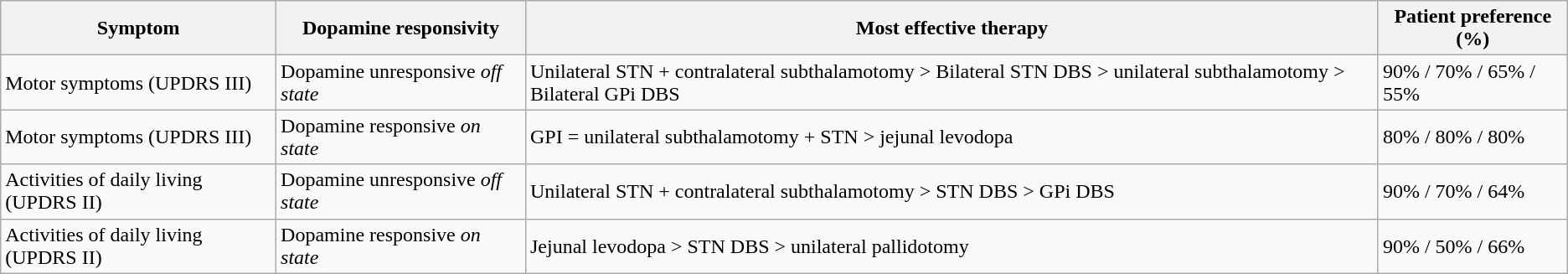<table class="wikitable">
<tr>
<th>Symptom</th>
<th>Dopamine responsivity</th>
<th>Most effective therapy</th>
<th>Patient preference (%)</th>
</tr>
<tr>
<td>Motor symptoms (UPDRS III)</td>
<td>Dopamine unresponsive <em>off state</em></td>
<td>Unilateral STN + contralateral subthalamotomy > Bilateral STN DBS > unilateral subthalamotomy > Bilateral GPi DBS</td>
<td>90% / 70% / 65% / 55%</td>
</tr>
<tr>
<td>Motor symptoms (UPDRS III)</td>
<td>Dopamine responsive <em>on state</em></td>
<td>GPI = unilateral subthalamotomy + STN > jejunal levodopa</td>
<td>80% / 80% / 80%</td>
</tr>
<tr>
<td>Activities of daily living (UPDRS II)</td>
<td>Dopamine unresponsive <em>off state</em></td>
<td>Unilateral STN + contralateral subthalamotomy > STN DBS > GPi DBS</td>
<td>90% / 70% / 64%</td>
</tr>
<tr>
<td>Activities of daily living (UPDRS II)</td>
<td>Dopamine responsive <em>on state</em></td>
<td>Jejunal levodopa > STN DBS > unilateral pallidotomy</td>
<td>90% / 50% / 66%</td>
</tr>
</table>
